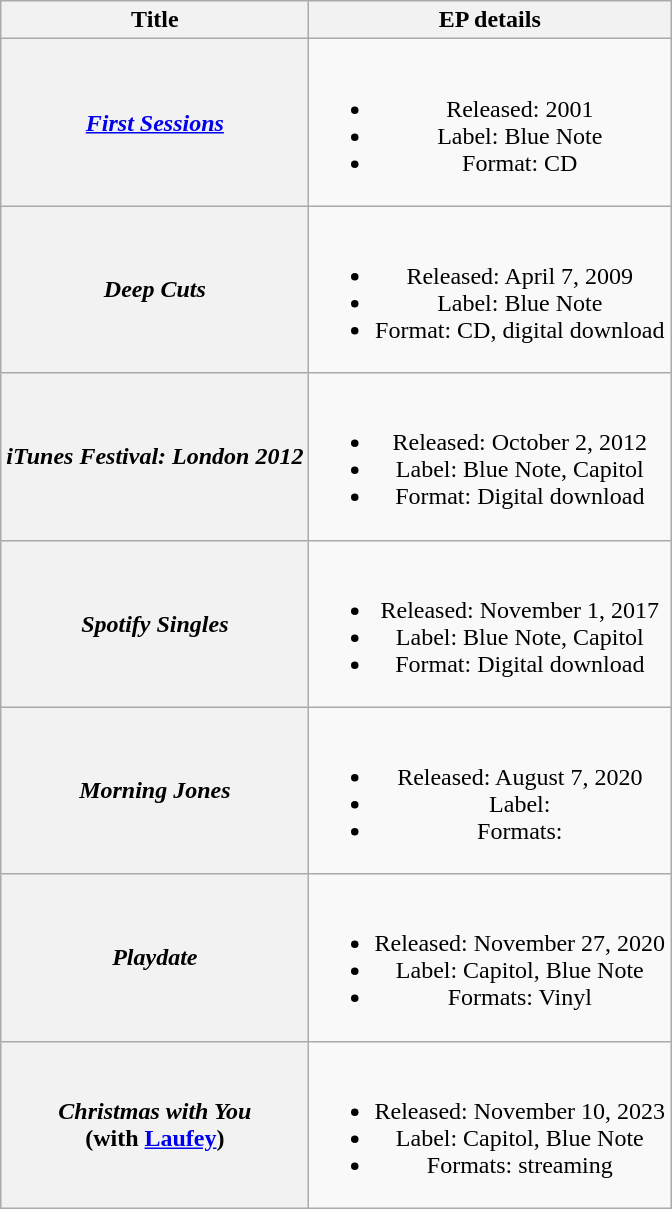<table class="wikitable plainrowheaders" style="text-align:center;">
<tr>
<th scope="col">Title</th>
<th scope="col">EP details</th>
</tr>
<tr>
<th scope="row"><em><a href='#'>First Sessions</a></em></th>
<td><br><ul><li>Released: 2001</li><li>Label: Blue Note</li><li>Format: CD</li></ul></td>
</tr>
<tr>
<th scope="row"><em>Deep Cuts</em></th>
<td><br><ul><li>Released: April 7, 2009</li><li>Label: Blue Note</li><li>Format: CD, digital download</li></ul></td>
</tr>
<tr>
<th scope="row"><em>iTunes Festival: London 2012</em></th>
<td><br><ul><li>Released: October 2, 2012</li><li>Label: Blue Note, Capitol</li><li>Format: Digital download</li></ul></td>
</tr>
<tr>
<th scope="row"><em>Spotify Singles</em></th>
<td><br><ul><li>Released: November 1, 2017</li><li>Label: Blue Note, Capitol</li><li>Format: Digital download</li></ul></td>
</tr>
<tr>
<th scope="row"><em>Morning Jones</em></th>
<td><br><ul><li>Released: August 7, 2020</li><li>Label: </li><li>Formats:</li></ul></td>
</tr>
<tr>
<th scope="row"><em>Playdate</em></th>
<td><br><ul><li>Released: November 27, 2020</li><li>Label: Capitol, Blue Note</li><li>Formats: Vinyl</li></ul></td>
</tr>
<tr>
<th scope="row"><em>Christmas with You</em> <br> (with <a href='#'>Laufey</a>)</th>
<td><br><ul><li>Released: November 10, 2023</li><li>Label: Capitol, Blue Note</li><li>Formats: streaming</li></ul></td>
</tr>
</table>
